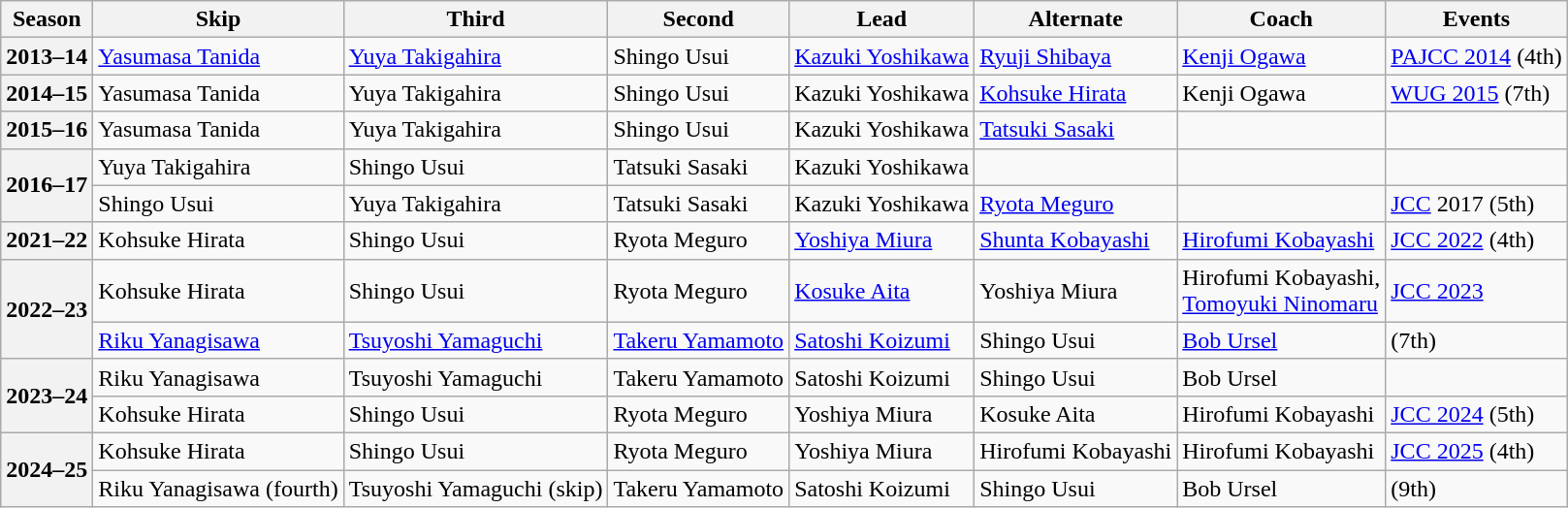<table class="wikitable">
<tr>
<th scope="col">Season</th>
<th scope="col">Skip</th>
<th scope="col">Third</th>
<th scope="col">Second</th>
<th scope="col">Lead</th>
<th scope="col">Alternate</th>
<th scope="col">Coach</th>
<th scope="col">Events</th>
</tr>
<tr>
<th scope="row">2013–14</th>
<td><a href='#'>Yasumasa Tanida</a></td>
<td><a href='#'>Yuya Takigahira</a></td>
<td>Shingo Usui</td>
<td><a href='#'>Kazuki Yoshikawa</a></td>
<td><a href='#'>Ryuji Shibaya</a></td>
<td><a href='#'>Kenji Ogawa</a></td>
<td><a href='#'>PAJCC 2014</a> (4th)</td>
</tr>
<tr>
<th scope="row">2014–15</th>
<td>Yasumasa Tanida</td>
<td>Yuya Takigahira</td>
<td>Shingo Usui</td>
<td>Kazuki Yoshikawa</td>
<td><a href='#'>Kohsuke Hirata</a></td>
<td>Kenji Ogawa</td>
<td><a href='#'>WUG 2015</a> (7th)</td>
</tr>
<tr>
<th scope="row">2015–16</th>
<td>Yasumasa Tanida</td>
<td>Yuya Takigahira</td>
<td>Shingo Usui</td>
<td>Kazuki Yoshikawa</td>
<td><a href='#'>Tatsuki Sasaki</a></td>
<td></td>
<td></td>
</tr>
<tr>
<th scope="row" rowspan="2">2016–17</th>
<td>Yuya Takigahira</td>
<td>Shingo Usui</td>
<td>Tatsuki Sasaki</td>
<td>Kazuki Yoshikawa</td>
<td></td>
<td></td>
<td></td>
</tr>
<tr>
<td>Shingo Usui</td>
<td>Yuya Takigahira</td>
<td>Tatsuki Sasaki</td>
<td>Kazuki Yoshikawa</td>
<td><a href='#'>Ryota Meguro</a></td>
<td></td>
<td><a href='#'>JCC</a> 2017 (5th)</td>
</tr>
<tr>
<th scope="row">2021–22</th>
<td>Kohsuke Hirata</td>
<td>Shingo Usui</td>
<td>Ryota Meguro</td>
<td><a href='#'>Yoshiya Miura</a></td>
<td><a href='#'>Shunta Kobayashi</a></td>
<td><a href='#'>Hirofumi Kobayashi</a></td>
<td><a href='#'>JCC 2022</a> (4th)</td>
</tr>
<tr>
<th scope="row" rowspan="2">2022–23</th>
<td>Kohsuke Hirata</td>
<td>Shingo Usui</td>
<td>Ryota Meguro</td>
<td><a href='#'>Kosuke Aita</a></td>
<td>Yoshiya Miura</td>
<td>Hirofumi Kobayashi,<br><a href='#'>Tomoyuki Ninomaru</a></td>
<td><a href='#'>JCC 2023</a> </td>
</tr>
<tr>
<td><a href='#'>Riku Yanagisawa</a></td>
<td><a href='#'>Tsuyoshi Yamaguchi</a></td>
<td><a href='#'>Takeru Yamamoto</a></td>
<td><a href='#'>Satoshi Koizumi</a></td>
<td>Shingo Usui</td>
<td><a href='#'>Bob Ursel</a></td>
<td> (7th)</td>
</tr>
<tr>
<th scope="row" rowspan="2">2023–24</th>
<td>Riku Yanagisawa</td>
<td>Tsuyoshi Yamaguchi</td>
<td>Takeru Yamamoto</td>
<td>Satoshi Koizumi</td>
<td>Shingo Usui</td>
<td>Bob Ursel</td>
<td> </td>
</tr>
<tr>
<td>Kohsuke Hirata</td>
<td>Shingo Usui</td>
<td>Ryota Meguro</td>
<td>Yoshiya Miura</td>
<td>Kosuke Aita</td>
<td>Hirofumi Kobayashi</td>
<td><a href='#'>JCC 2024</a> (5th)</td>
</tr>
<tr>
<th scope="row" rowspan="2">2024–25</th>
<td>Kohsuke Hirata</td>
<td>Shingo Usui</td>
<td>Ryota Meguro</td>
<td>Yoshiya Miura</td>
<td>Hirofumi Kobayashi</td>
<td>Hirofumi Kobayashi</td>
<td><a href='#'>JCC 2025</a> (4th)</td>
</tr>
<tr>
<td>Riku Yanagisawa (fourth)</td>
<td>Tsuyoshi Yamaguchi (skip)</td>
<td>Takeru Yamamoto</td>
<td>Satoshi Koizumi</td>
<td>Shingo Usui</td>
<td>Bob Ursel</td>
<td> (9th)</td>
</tr>
</table>
